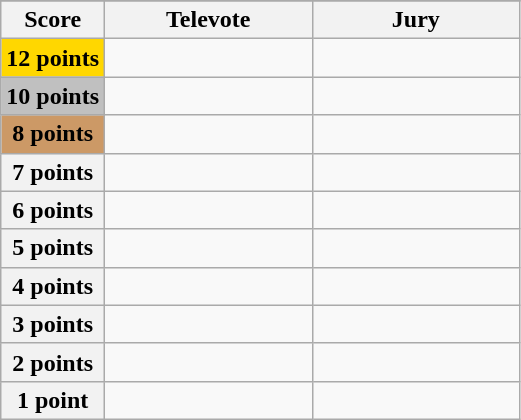<table class="wikitable">
<tr>
</tr>
<tr>
<th scope="col" width="20%">Score</th>
<th scope="col" width="40%">Televote</th>
<th scope="col" width="40%">Jury</th>
</tr>
<tr>
<th scope="row" style="background:gold">12 points</th>
<td></td>
<td></td>
</tr>
<tr>
<th scope="row" style="background:silver">10 points</th>
<td></td>
<td></td>
</tr>
<tr>
<th scope="row" style="background:#CC9966">8 points</th>
<td></td>
<td></td>
</tr>
<tr>
<th scope="row">7 points</th>
<td></td>
<td></td>
</tr>
<tr>
<th scope="row">6 points</th>
<td></td>
<td></td>
</tr>
<tr>
<th scope="row">5 points</th>
<td></td>
<td></td>
</tr>
<tr>
<th scope="row">4 points</th>
<td></td>
<td></td>
</tr>
<tr>
<th scope="row">3 points</th>
<td></td>
<td></td>
</tr>
<tr>
<th scope="row">2 points</th>
<td></td>
<td></td>
</tr>
<tr>
<th scope="row">1 point</th>
<td></td>
<td></td>
</tr>
</table>
